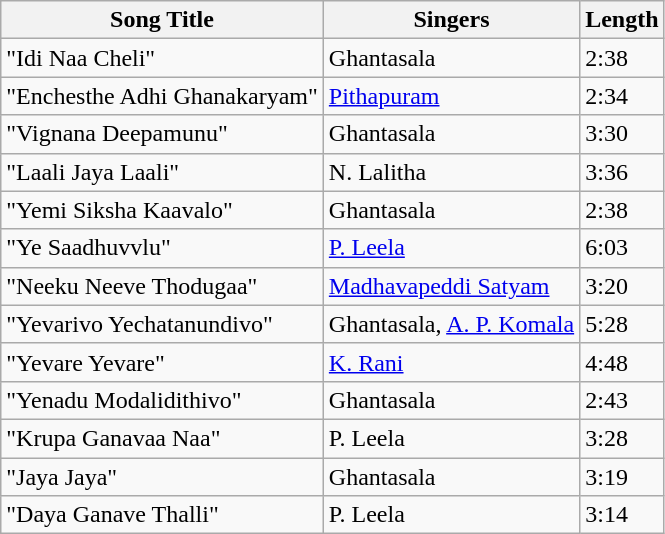<table class="wikitable">
<tr>
<th>Song Title</th>
<th>Singers</th>
<th>Length</th>
</tr>
<tr>
<td>"Idi Naa Cheli"</td>
<td>Ghantasala</td>
<td>2:38</td>
</tr>
<tr>
<td>"Enchesthe Adhi Ghanakaryam"</td>
<td><a href='#'>Pithapuram</a></td>
<td>2:34</td>
</tr>
<tr>
<td>"Vignana Deepamunu"</td>
<td>Ghantasala</td>
<td>3:30</td>
</tr>
<tr>
<td>"Laali Jaya Laali"</td>
<td>N. Lalitha</td>
<td>3:36</td>
</tr>
<tr>
<td>"Yemi Siksha Kaavalo"</td>
<td>Ghantasala</td>
<td>2:38</td>
</tr>
<tr>
<td>"Ye Saadhuvvlu"</td>
<td><a href='#'>P. Leela</a></td>
<td>6:03</td>
</tr>
<tr>
<td>"Neeku Neeve Thodugaa"</td>
<td><a href='#'>Madhavapeddi Satyam</a></td>
<td>3:20</td>
</tr>
<tr>
<td>"Yevarivo Yechatanundivo"</td>
<td>Ghantasala, <a href='#'>A. P. Komala</a></td>
<td>5:28</td>
</tr>
<tr>
<td>"Yevare Yevare"</td>
<td><a href='#'>K. Rani</a></td>
<td>4:48</td>
</tr>
<tr>
<td>"Yenadu Modalidithivo"</td>
<td>Ghantasala</td>
<td>2:43</td>
</tr>
<tr>
<td>"Krupa Ganavaa Naa"</td>
<td>P. Leela</td>
<td>3:28</td>
</tr>
<tr>
<td>"Jaya Jaya"</td>
<td>Ghantasala</td>
<td>3:19</td>
</tr>
<tr>
<td>"Daya Ganave Thalli"</td>
<td>P. Leela</td>
<td>3:14</td>
</tr>
</table>
